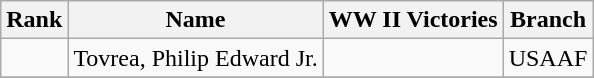<table class="wikitable sortable" style="text-align:left">
<tr ">
<th scope="col">Rank</th>
<th scope="col">Name</th>
<th scope="col">WW II Victories</th>
<th scope="col">Branch</th>
</tr>
<tr>
<td scope="row"></td>
<td>Tovrea, Philip Edward Jr.</td>
<td></td>
<td>USAAF</td>
</tr>
<tr>
</tr>
</table>
